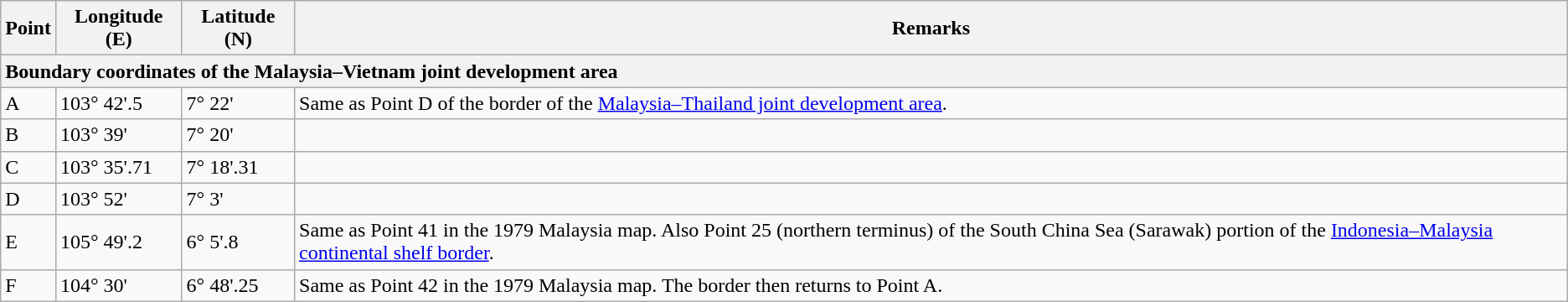<table class="wikitable">
<tr>
<th>Point</th>
<th>Longitude (E)</th>
<th>Latitude (N)</th>
<th>Remarks</th>
</tr>
<tr>
<th colspan="5" style="text-align:left">Boundary coordinates of the Malaysia–Vietnam joint development area</th>
</tr>
<tr>
<td>A</td>
<td>103° 42'.5</td>
<td>7° 22'</td>
<td>Same as Point D of the border of the <a href='#'>Malaysia–Thailand joint development area</a>.</td>
</tr>
<tr>
<td>B</td>
<td>103° 39'</td>
<td>7° 20'</td>
<td></td>
</tr>
<tr>
<td>C</td>
<td>103° 35'.71</td>
<td>7° 18'.31</td>
<td></td>
</tr>
<tr>
<td>D</td>
<td>103° 52'</td>
<td>7° 3'</td>
<td></td>
</tr>
<tr>
<td>E</td>
<td>105° 49'.2</td>
<td>6° 5'.8</td>
<td>Same as Point 41 in the 1979 Malaysia map. Also Point 25 (northern terminus) of the South China Sea (Sarawak) portion of the <a href='#'>Indonesia–Malaysia continental shelf border</a>.</td>
</tr>
<tr>
<td>F</td>
<td>104° 30'</td>
<td>6° 48'.25</td>
<td>Same as Point 42 in the 1979 Malaysia map. The border then returns to Point A.</td>
</tr>
</table>
